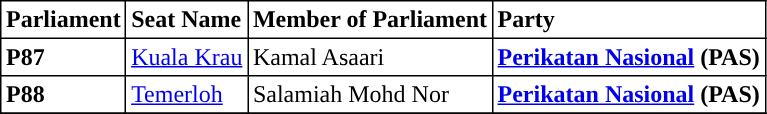<table class="toccolours sortable" border="1" cellpadding="3" style="border-collapse:collapse; text-align: left;">
<tr>
<th align="center">Parliament</th>
<th>Seat Name</th>
<th>Member of Parliament</th>
<th>Party</th>
</tr>
<tr>
<th align="left">P87</th>
<td><a href='#'>Kuala Krau</a></td>
<td>Kamal Asaari</td>
<td><strong><a href='#'>Perikatan Nasional</a> (PAS)</strong></td>
</tr>
<tr>
<th align="left">P88</th>
<td><a href='#'>Temerloh</a></td>
<td>Salamiah Mohd Nor</td>
<td><strong><a href='#'>Perikatan Nasional</a> (PAS)</strong></td>
</tr>
<tr>
</tr>
</table>
